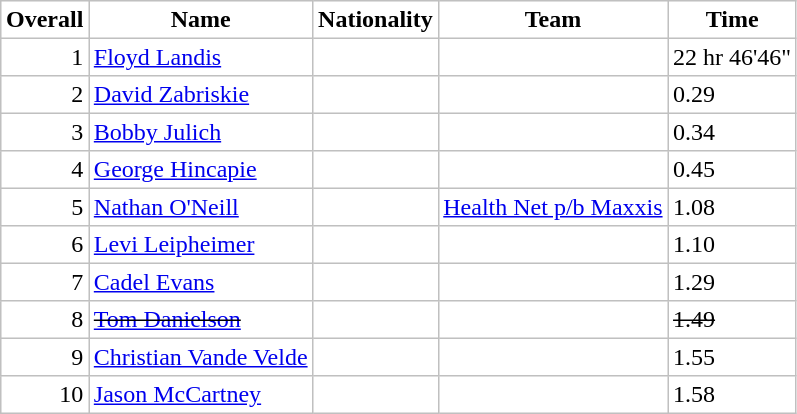<table style="border-collapse: collapse; border-color: #c0c0c0;" border="1" cellpadding="3">
<tr>
<th>Overall</th>
<th>Name</th>
<th>Nationality</th>
<th>Team</th>
<th>Time</th>
</tr>
<tr -->
<td align="right">1</td>
<td><a href='#'>Floyd Landis</a></td>
<td></td>
<td></td>
<td>22 hr 46'46"</td>
</tr>
<tr -->
<td align="right">2</td>
<td><a href='#'>David Zabriskie</a></td>
<td></td>
<td></td>
<td>0.29</td>
</tr>
<tr -->
<td align="right">3</td>
<td><a href='#'>Bobby Julich</a></td>
<td></td>
<td></td>
<td>0.34</td>
</tr>
<tr -->
<td align="right">4</td>
<td><a href='#'>George Hincapie</a></td>
<td></td>
<td></td>
<td>0.45</td>
</tr>
<tr -->
<td align="right">5</td>
<td><a href='#'>Nathan O'Neill</a></td>
<td></td>
<td><a href='#'>Health Net p/b Maxxis</a></td>
<td>1.08</td>
</tr>
<tr -->
<td align="right">6</td>
<td><a href='#'>Levi Leipheimer</a></td>
<td></td>
<td></td>
<td>1.10</td>
</tr>
<tr -->
<td align="right">7</td>
<td><a href='#'>Cadel Evans</a></td>
<td></td>
<td></td>
<td>1.29</td>
</tr>
<tr -->
<td align="right">8</td>
<td><del><a href='#'>Tom Danielson</a></del></td>
<td><del></del></td>
<td><del></del></td>
<td><del>1.49</del></td>
</tr>
<tr -->
<td align="right">9</td>
<td><a href='#'>Christian Vande Velde</a></td>
<td></td>
<td></td>
<td>1.55</td>
</tr>
<tr -->
<td align="right">10</td>
<td><a href='#'>Jason McCartney</a></td>
<td></td>
<td></td>
<td>1.58</td>
</tr>
</table>
